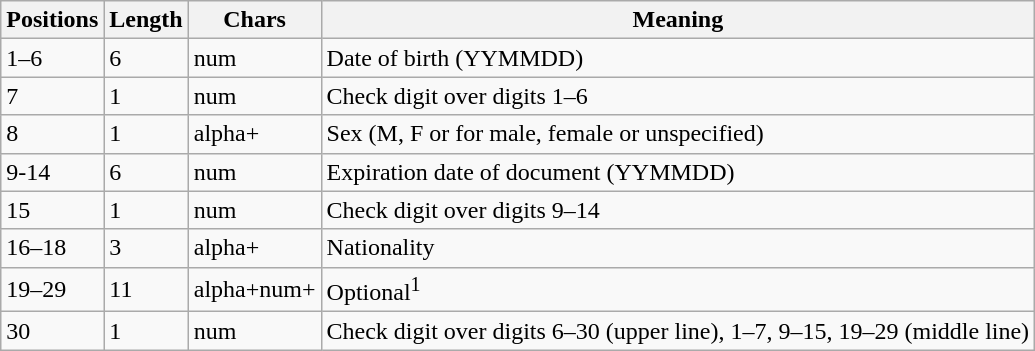<table class="wikitable">
<tr>
<th>Positions</th>
<th>Length</th>
<th>Chars</th>
<th>Meaning</th>
</tr>
<tr>
<td>1–6</td>
<td>6</td>
<td>num</td>
<td>Date of birth (YYMMDD)</td>
</tr>
<tr>
<td>7</td>
<td>1</td>
<td>num</td>
<td>Check digit over digits 1–6</td>
</tr>
<tr>
<td>8</td>
<td>1</td>
<td>alpha+</td>
<td>Sex (M, F or  for male, female or unspecified)</td>
</tr>
<tr>
<td>9-14</td>
<td>6</td>
<td>num</td>
<td>Expiration date of document (YYMMDD)</td>
</tr>
<tr>
<td>15</td>
<td>1</td>
<td>num</td>
<td>Check digit over digits 9–14</td>
</tr>
<tr>
<td>16–18</td>
<td>3</td>
<td>alpha+</td>
<td>Nationality</td>
</tr>
<tr>
<td>19–29</td>
<td>11</td>
<td>alpha+num+</td>
<td>Optional<sup>1</sup></td>
</tr>
<tr>
<td>30</td>
<td>1</td>
<td>num</td>
<td>Check digit over digits 6–30 (upper line), 1–7, 9–15, 19–29 (middle line)</td>
</tr>
</table>
